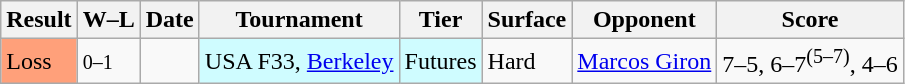<table class="sortable wikitable">
<tr>
<th>Result</th>
<th class="unsortable">W–L</th>
<th>Date</th>
<th>Tournament</th>
<th>Tier</th>
<th>Surface</th>
<th>Opponent</th>
<th class="unsortable">Score</th>
</tr>
<tr>
<td bgcolor=FFA07A>Loss</td>
<td><small>0–1</small></td>
<td></td>
<td style=background:#cffcff>USA F33, <a href='#'>Berkeley</a></td>
<td style=background:#cffcff>Futures</td>
<td>Hard</td>
<td> <a href='#'>Marcos Giron</a></td>
<td>7–5, 6–7<sup>(5–7)</sup>, 4–6</td>
</tr>
</table>
